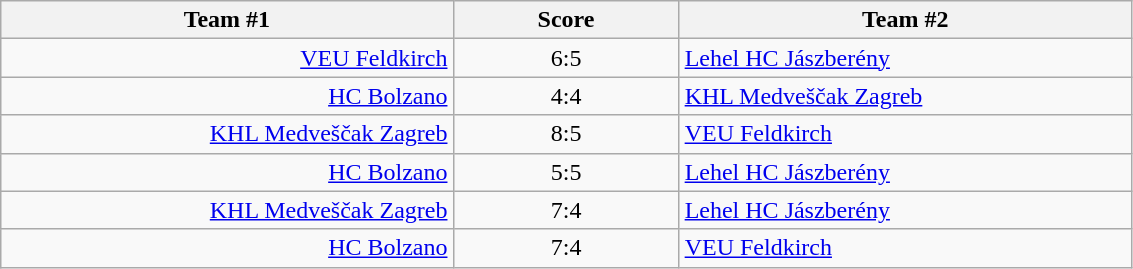<table class="wikitable" style="text-align: center;">
<tr>
<th width=22%>Team #1</th>
<th width=11%>Score</th>
<th width=22%>Team #2</th>
</tr>
<tr>
<td style="text-align: right;"><a href='#'>VEU Feldkirch</a> </td>
<td>6:5</td>
<td style="text-align: left;"> <a href='#'>Lehel HC Jászberény</a></td>
</tr>
<tr>
<td style="text-align: right;"><a href='#'>HC Bolzano</a> </td>
<td>4:4</td>
<td style="text-align: left;"> <a href='#'>KHL Medveščak Zagreb</a></td>
</tr>
<tr>
<td style="text-align: right;"><a href='#'>KHL Medveščak Zagreb</a> </td>
<td>8:5</td>
<td style="text-align: left;"> <a href='#'>VEU Feldkirch</a></td>
</tr>
<tr>
<td style="text-align: right;"><a href='#'>HC Bolzano</a> </td>
<td>5:5</td>
<td style="text-align: left;"> <a href='#'>Lehel HC Jászberény</a></td>
</tr>
<tr>
<td style="text-align: right;"><a href='#'>KHL Medveščak Zagreb</a> </td>
<td>7:4</td>
<td style="text-align: left;"> <a href='#'>Lehel HC Jászberény</a></td>
</tr>
<tr>
<td style="text-align: right;"><a href='#'>HC Bolzano</a> </td>
<td>7:4</td>
<td style="text-align: left;"> <a href='#'>VEU Feldkirch</a></td>
</tr>
</table>
